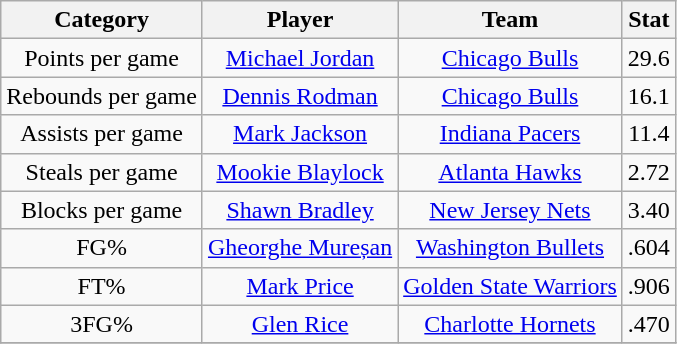<table class="wikitable" style="text-align:center">
<tr>
<th>Category</th>
<th>Player</th>
<th>Team</th>
<th>Stat</th>
</tr>
<tr>
<td>Points per game</td>
<td><a href='#'>Michael Jordan</a></td>
<td><a href='#'>Chicago Bulls</a></td>
<td>29.6</td>
</tr>
<tr>
<td>Rebounds per game</td>
<td><a href='#'>Dennis Rodman</a></td>
<td><a href='#'>Chicago Bulls</a></td>
<td>16.1</td>
</tr>
<tr>
<td>Assists per game</td>
<td><a href='#'>Mark Jackson</a></td>
<td><a href='#'>Indiana Pacers</a></td>
<td>11.4</td>
</tr>
<tr>
<td>Steals per game</td>
<td><a href='#'>Mookie Blaylock</a></td>
<td><a href='#'>Atlanta Hawks</a></td>
<td>2.72</td>
</tr>
<tr>
<td>Blocks per game</td>
<td><a href='#'>Shawn Bradley</a></td>
<td><a href='#'>New Jersey Nets</a></td>
<td>3.40</td>
</tr>
<tr>
<td>FG%</td>
<td><a href='#'>Gheorghe Mureșan</a></td>
<td><a href='#'>Washington Bullets</a></td>
<td>.604</td>
</tr>
<tr>
<td>FT%</td>
<td><a href='#'>Mark Price</a></td>
<td><a href='#'>Golden State Warriors</a></td>
<td>.906</td>
</tr>
<tr>
<td>3FG%</td>
<td><a href='#'>Glen Rice</a></td>
<td><a href='#'>Charlotte Hornets</a></td>
<td>.470</td>
</tr>
<tr>
</tr>
</table>
